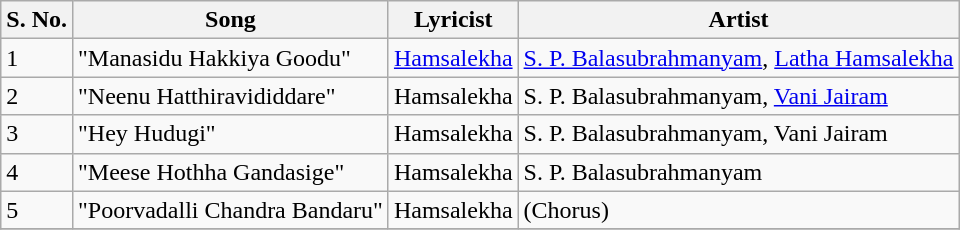<table class="wikitable">
<tr>
<th>S. No.</th>
<th>Song</th>
<th>Lyricist</th>
<th>Artist</th>
</tr>
<tr>
<td>1</td>
<td>"Manasidu Hakkiya Goodu"</td>
<td><a href='#'>Hamsalekha</a></td>
<td><a href='#'>S. P. Balasubrahmanyam</a>, <a href='#'>Latha Hamsalekha</a></td>
</tr>
<tr>
<td>2</td>
<td>"Neenu Hatthiravididdare"</td>
<td>Hamsalekha</td>
<td>S. P. Balasubrahmanyam, <a href='#'>Vani Jairam</a></td>
</tr>
<tr>
<td>3</td>
<td>"Hey Hudugi"</td>
<td>Hamsalekha</td>
<td>S. P. Balasubrahmanyam, Vani Jairam</td>
</tr>
<tr>
<td>4</td>
<td>"Meese Hothha Gandasige"</td>
<td>Hamsalekha</td>
<td>S. P. Balasubrahmanyam</td>
</tr>
<tr>
<td>5</td>
<td>"Poorvadalli Chandra Bandaru"</td>
<td>Hamsalekha</td>
<td>(Chorus)</td>
</tr>
<tr>
</tr>
</table>
